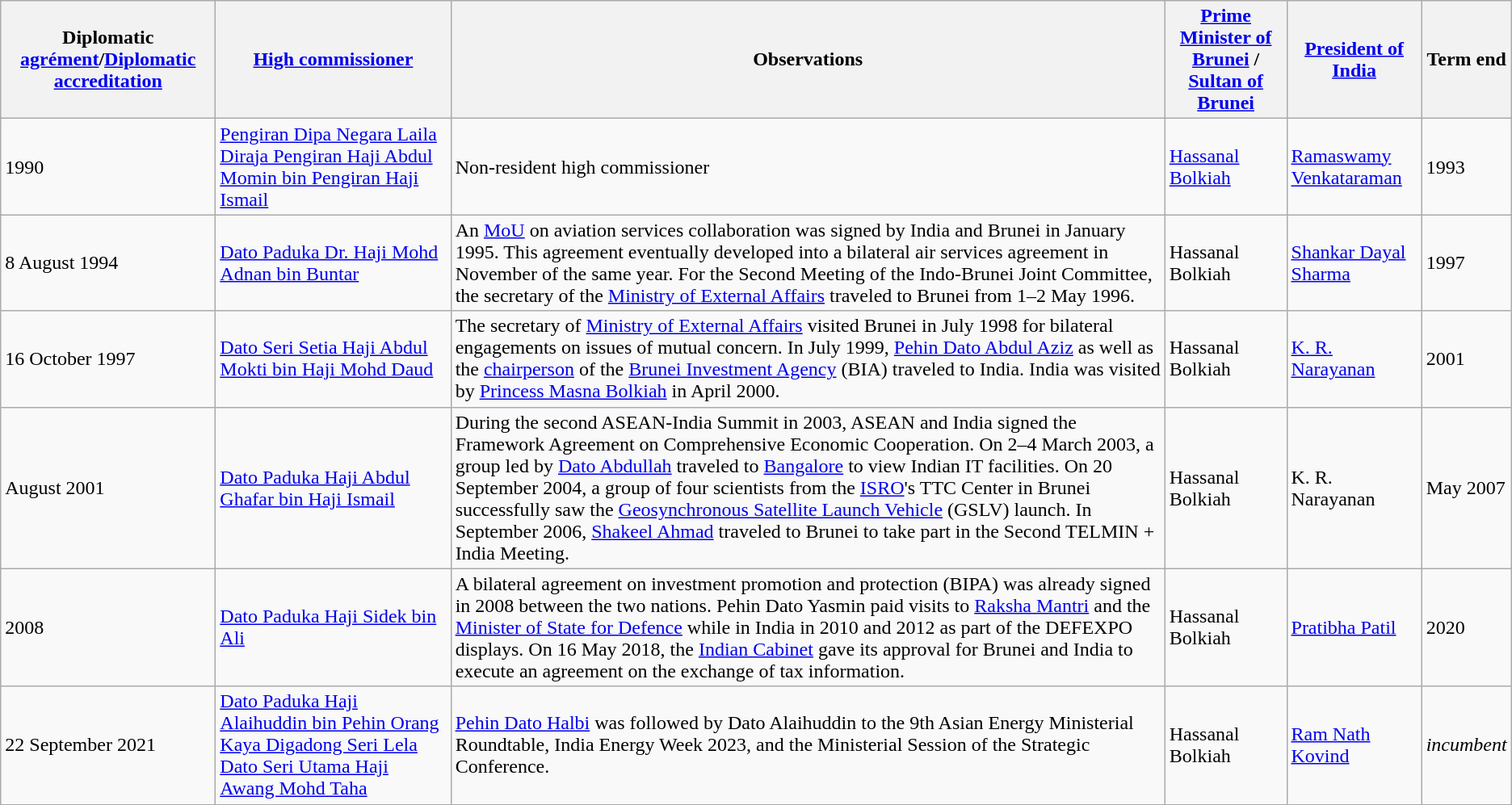<table class="wikitable sortable">
<tr>
<th>Diplomatic <a href='#'>agrément</a>/<a href='#'>Diplomatic accreditation</a></th>
<th><a href='#'>High commissioner</a></th>
<th>Observations</th>
<th><a href='#'>Prime Minister of Brunei</a> / <a href='#'>Sultan of Brunei</a></th>
<th><a href='#'>President of India</a></th>
<th>Term end</th>
</tr>
<tr>
<td>1990</td>
<td><a href='#'>Pengiran Dipa Negara Laila Diraja Pengiran Haji Abdul Momin bin Pengiran Haji Ismail</a></td>
<td>Non-resident high commissioner</td>
<td><a href='#'>Hassanal Bolkiah</a></td>
<td><a href='#'>Ramaswamy Venkataraman</a></td>
<td>1993</td>
</tr>
<tr>
<td>8 August 1994</td>
<td><a href='#'>Dato Paduka Dr. Haji Mohd Adnan bin Buntar</a></td>
<td>An <a href='#'>MoU</a> on aviation services collaboration was signed by India and Brunei in January 1995. This agreement eventually developed into a bilateral air services agreement in November of the same year. For the Second Meeting of the Indo-Brunei Joint Committee, the secretary of the <a href='#'>Ministry of External Affairs</a> traveled to Brunei from 1–2 May 1996.</td>
<td>Hassanal Bolkiah</td>
<td><a href='#'>Shankar Dayal Sharma</a></td>
<td>1997</td>
</tr>
<tr>
<td>16 October 1997</td>
<td><a href='#'>Dato Seri Setia Haji Abdul Mokti bin Haji Mohd Daud</a></td>
<td>The secretary of <a href='#'>Ministry of External Affairs</a> visited Brunei in July 1998 for bilateral engagements on issues of mutual concern. In July 1999, <a href='#'>Pehin Dato Abdul Aziz</a> as well as the <a href='#'>chairperson</a> of the <a href='#'>Brunei Investment Agency</a> (BIA) traveled to India. India was visited by <a href='#'>Princess Masna Bolkiah</a> in April 2000.</td>
<td>Hassanal Bolkiah</td>
<td><a href='#'>K. R. Narayanan</a></td>
<td>2001</td>
</tr>
<tr>
<td>August 2001</td>
<td><a href='#'>Dato Paduka Haji Abdul Ghafar bin Haji Ismail</a></td>
<td>During the second ASEAN-India Summit in 2003, ASEAN and India signed the Framework Agreement on Comprehensive Economic Cooperation. On 2–4 March 2003, a group led by <a href='#'>Dato Abdullah</a> traveled to <a href='#'>Bangalore</a> to view Indian IT facilities. On 20 September 2004, a group of four scientists from the <a href='#'>ISRO</a>'s TTC Center in Brunei successfully saw the <a href='#'>Geosynchronous Satellite Launch Vehicle</a> (GSLV) launch. In September 2006, <a href='#'>Shakeel Ahmad</a> traveled to Brunei to take part in the Second TELMIN + India Meeting.</td>
<td>Hassanal Bolkiah</td>
<td>K. R. Narayanan</td>
<td>May 2007</td>
</tr>
<tr>
<td>2008</td>
<td><a href='#'>Dato Paduka Haji Sidek bin Ali</a></td>
<td>A bilateral agreement on investment promotion and protection (BIPA) was already signed in 2008 between the two nations. Pehin Dato Yasmin paid visits to <a href='#'>Raksha Mantri</a> and the <a href='#'>Minister of State for Defence</a> while in India in 2010 and 2012 as part of the DEFEXPO displays. On 16 May 2018, the <a href='#'>Indian Cabinet</a> gave its approval for Brunei and India to execute an agreement on the exchange of tax information.</td>
<td>Hassanal Bolkiah</td>
<td><a href='#'>Pratibha Patil</a></td>
<td>2020</td>
</tr>
<tr>
<td>22 September 2021</td>
<td><a href='#'>Dato Paduka Haji Alaihuddin bin Pehin Orang Kaya Digadong Seri Lela Dato Seri Utama Haji Awang Mohd Taha</a></td>
<td><a href='#'>Pehin Dato Halbi</a> was followed by Dato Alaihuddin to the 9th Asian Energy Ministerial Roundtable, India Energy Week 2023, and the Ministerial Session of the Strategic Conference.</td>
<td>Hassanal Bolkiah</td>
<td><a href='#'>Ram Nath Kovind</a></td>
<td><em>incumbent</em></td>
</tr>
</table>
